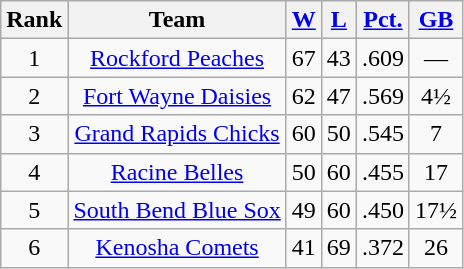<table class="wikitable" style="text-align:center;">
<tr>
<th>Rank</th>
<th>Team</th>
<th><a href='#'>W</a></th>
<th><a href='#'>L</a></th>
<th><a href='#'>Pct.</a></th>
<th><a href='#'>GB</a></th>
</tr>
<tr>
<td>1</td>
<td><a href='#'>Rockford Peaches</a></td>
<td>67</td>
<td>43</td>
<td>.609</td>
<td>—</td>
</tr>
<tr>
<td>2</td>
<td><a href='#'>Fort Wayne Daisies</a></td>
<td>62</td>
<td>47</td>
<td>.569</td>
<td>4½</td>
</tr>
<tr>
<td>3</td>
<td><a href='#'>Grand Rapids Chicks</a></td>
<td>60</td>
<td>50</td>
<td>.545</td>
<td>7</td>
</tr>
<tr>
<td>4</td>
<td><a href='#'>Racine Belles</a></td>
<td>50</td>
<td>60</td>
<td>.455</td>
<td>17</td>
</tr>
<tr>
<td>5</td>
<td><a href='#'>South Bend Blue Sox</a></td>
<td>49</td>
<td>60</td>
<td>.450</td>
<td>17½</td>
</tr>
<tr>
<td>6</td>
<td><a href='#'>Kenosha Comets</a></td>
<td>41</td>
<td>69</td>
<td>.372</td>
<td>26</td>
</tr>
</table>
